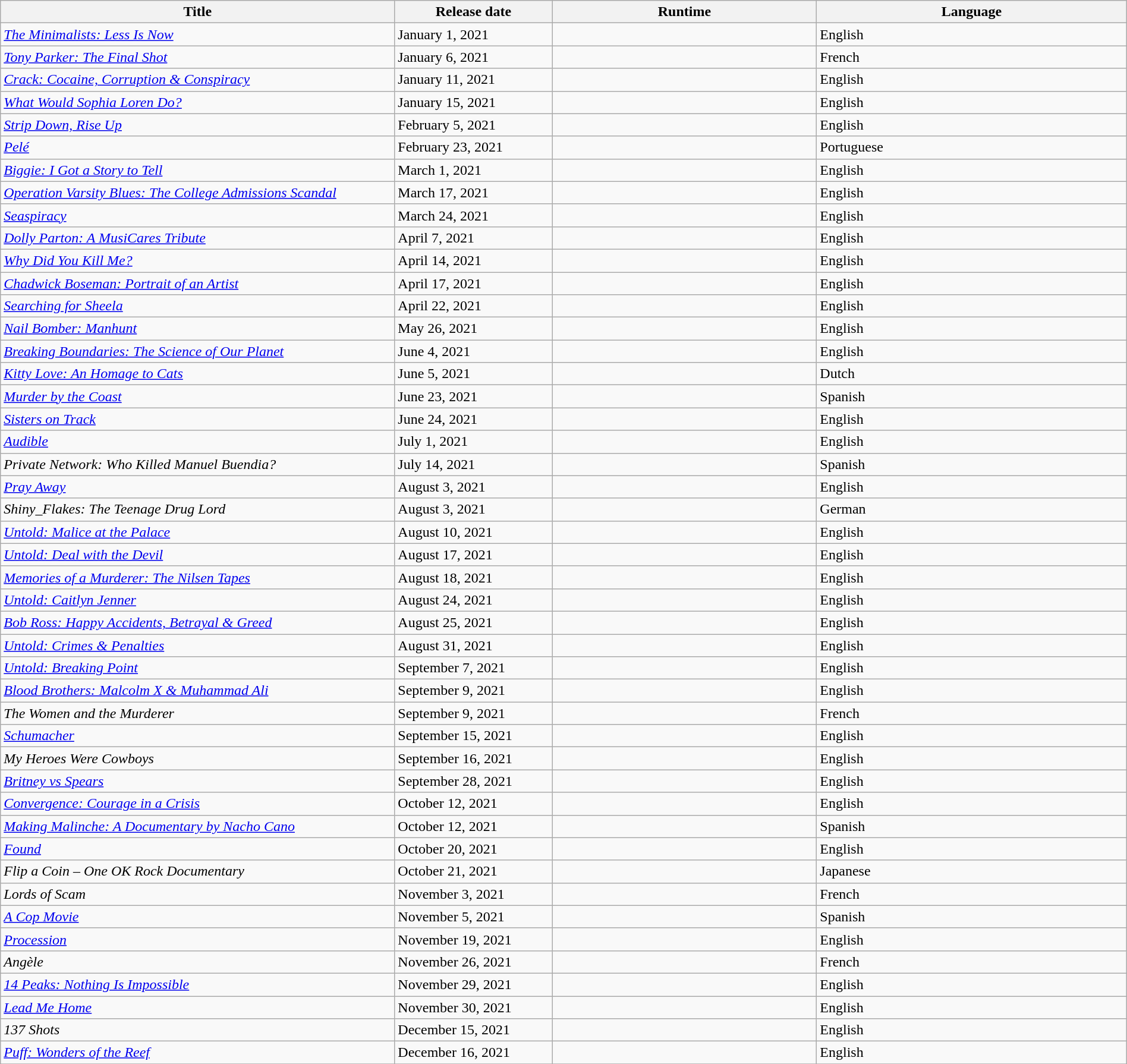<table class="wikitable sortable" style="width:100%">
<tr>
<th style="width:35%;">Title</th>
<th scope="col" style="width:14%;">Release date</th>
<th>Runtime</th>
<th>Language</th>
</tr>
<tr>
<td><em><a href='#'>The Minimalists: Less Is Now</a></em></td>
<td>January 1, 2021</td>
<td></td>
<td>English</td>
</tr>
<tr>
<td><em><a href='#'>Tony Parker: The Final Shot</a></em></td>
<td>January 6, 2021</td>
<td></td>
<td>French</td>
</tr>
<tr>
<td><em><a href='#'>Crack: Cocaine, Corruption & Conspiracy</a></em></td>
<td>January 11, 2021</td>
<td></td>
<td>English</td>
</tr>
<tr>
<td><em><a href='#'>What Would Sophia Loren Do?</a></em></td>
<td>January 15, 2021</td>
<td></td>
<td>English</td>
</tr>
<tr>
<td><em><a href='#'>Strip Down, Rise Up</a></em></td>
<td>February 5, 2021</td>
<td></td>
<td>English</td>
</tr>
<tr>
<td><em><a href='#'>Pelé</a></em></td>
<td>February 23, 2021</td>
<td></td>
<td>Portuguese</td>
</tr>
<tr>
<td><em><a href='#'>Biggie: I Got a Story to Tell</a></em></td>
<td>March 1, 2021</td>
<td></td>
<td>English</td>
</tr>
<tr>
<td><em><a href='#'>Operation Varsity Blues: The College Admissions Scandal</a></em></td>
<td>March 17, 2021</td>
<td></td>
<td>English</td>
</tr>
<tr>
<td><em><a href='#'>Seaspiracy</a></em></td>
<td>March 24, 2021</td>
<td></td>
<td>English</td>
</tr>
<tr>
<td><em><a href='#'>Dolly Parton: A MusiCares Tribute</a></em></td>
<td>April 7, 2021</td>
<td></td>
<td>English</td>
</tr>
<tr>
<td><em><a href='#'>Why Did You Kill Me?</a></em></td>
<td>April 14, 2021</td>
<td></td>
<td>English</td>
</tr>
<tr>
<td><em><a href='#'>Chadwick Boseman: Portrait of an Artist</a></em></td>
<td>April 17, 2021</td>
<td></td>
<td>English</td>
</tr>
<tr>
<td><em><a href='#'>Searching for Sheela</a></em></td>
<td>April 22, 2021</td>
<td></td>
<td>English</td>
</tr>
<tr>
<td><em><a href='#'>Nail Bomber: Manhunt</a></em></td>
<td>May 26, 2021</td>
<td></td>
<td>English</td>
</tr>
<tr>
<td><em><a href='#'>Breaking Boundaries: The Science of Our Planet</a></em></td>
<td>June 4, 2021</td>
<td></td>
<td>English</td>
</tr>
<tr>
<td><em><a href='#'>Kitty Love: An Homage to Cats</a></em></td>
<td>June 5, 2021</td>
<td></td>
<td>Dutch</td>
</tr>
<tr>
<td><em><a href='#'>Murder by the Coast</a></em></td>
<td>June 23, 2021</td>
<td></td>
<td>Spanish</td>
</tr>
<tr>
<td><em><a href='#'>Sisters on Track</a></em></td>
<td>June 24, 2021</td>
<td></td>
<td>English</td>
</tr>
<tr>
<td><em><a href='#'>Audible</a></em></td>
<td>July 1, 2021</td>
<td></td>
<td>English</td>
</tr>
<tr>
<td><em>Private Network: Who Killed Manuel Buendia?</em></td>
<td>July 14, 2021</td>
<td></td>
<td>Spanish</td>
</tr>
<tr>
<td><em><a href='#'>Pray Away</a></em></td>
<td>August 3, 2021</td>
<td></td>
<td>English</td>
</tr>
<tr>
<td><em>Shiny_Flakes: The Teenage Drug Lord</em></td>
<td>August 3, 2021</td>
<td></td>
<td>German</td>
</tr>
<tr>
<td><em><a href='#'>Untold: Malice at the Palace</a></em></td>
<td>August 10, 2021</td>
<td></td>
<td>English</td>
</tr>
<tr>
<td><em><a href='#'>Untold: Deal with the Devil</a></em></td>
<td>August 17, 2021</td>
<td></td>
<td>English</td>
</tr>
<tr>
<td><em><a href='#'>Memories of a Murderer: The Nilsen Tapes</a></em></td>
<td>August 18, 2021</td>
<td></td>
<td>English</td>
</tr>
<tr>
<td><em><a href='#'>Untold: Caitlyn Jenner</a></em></td>
<td>August 24, 2021</td>
<td></td>
<td>English</td>
</tr>
<tr>
<td><em><a href='#'>Bob Ross: Happy Accidents, Betrayal & Greed</a></em></td>
<td>August 25, 2021</td>
<td></td>
<td>English</td>
</tr>
<tr>
<td><em><a href='#'>Untold: Crimes & Penalties</a></em></td>
<td>August 31, 2021</td>
<td></td>
<td>English</td>
</tr>
<tr>
<td><em><a href='#'>Untold: Breaking Point</a></em></td>
<td>September 7, 2021</td>
<td></td>
<td>English</td>
</tr>
<tr>
<td><em><a href='#'>Blood Brothers: Malcolm X & Muhammad Ali</a></em></td>
<td>September 9, 2021</td>
<td></td>
<td>English</td>
</tr>
<tr>
<td><em>The Women and the Murderer</em></td>
<td>September 9, 2021</td>
<td></td>
<td>French</td>
</tr>
<tr>
<td><em><a href='#'>Schumacher</a></em></td>
<td>September 15, 2021</td>
<td></td>
<td>English</td>
</tr>
<tr>
<td><em>My Heroes Were Cowboys</em></td>
<td>September 16, 2021</td>
<td></td>
<td>English</td>
</tr>
<tr>
<td><em><a href='#'>Britney vs Spears</a></em></td>
<td>September 28, 2021</td>
<td></td>
<td>English</td>
</tr>
<tr>
<td><em><a href='#'>Convergence: Courage in a Crisis</a></em></td>
<td>October 12, 2021</td>
<td></td>
<td>English</td>
</tr>
<tr>
<td><em><a href='#'>Making Malinche: A Documentary by Nacho Cano</a></em></td>
<td>October 12, 2021</td>
<td></td>
<td>Spanish</td>
</tr>
<tr>
<td><em><a href='#'>Found</a></em></td>
<td>October 20, 2021</td>
<td></td>
<td>English</td>
</tr>
<tr>
<td><em>Flip a Coin – One OK Rock Documentary</em></td>
<td>October 21, 2021</td>
<td></td>
<td>Japanese</td>
</tr>
<tr>
<td><em>Lords of Scam</em></td>
<td>November 3, 2021</td>
<td></td>
<td>French</td>
</tr>
<tr>
<td><em><a href='#'>A Cop Movie</a></em></td>
<td>November 5, 2021</td>
<td></td>
<td>Spanish</td>
</tr>
<tr>
<td><em><a href='#'>Procession</a></em></td>
<td>November 19, 2021</td>
<td></td>
<td>English</td>
</tr>
<tr>
<td><em>Angèle</em></td>
<td>November 26, 2021</td>
<td></td>
<td>French</td>
</tr>
<tr>
<td><em><a href='#'>14 Peaks: Nothing Is Impossible</a></em></td>
<td>November 29, 2021</td>
<td></td>
<td>English</td>
</tr>
<tr>
<td><em><a href='#'>Lead Me Home</a></em></td>
<td>November 30, 2021</td>
<td></td>
<td>English</td>
</tr>
<tr>
<td><em>137 Shots</em></td>
<td>December 15, 2021</td>
<td></td>
<td>English</td>
</tr>
<tr>
<td><em><a href='#'>Puff: Wonders of the Reef</a></em></td>
<td>December 16, 2021</td>
<td></td>
<td>English</td>
</tr>
<tr>
</tr>
</table>
